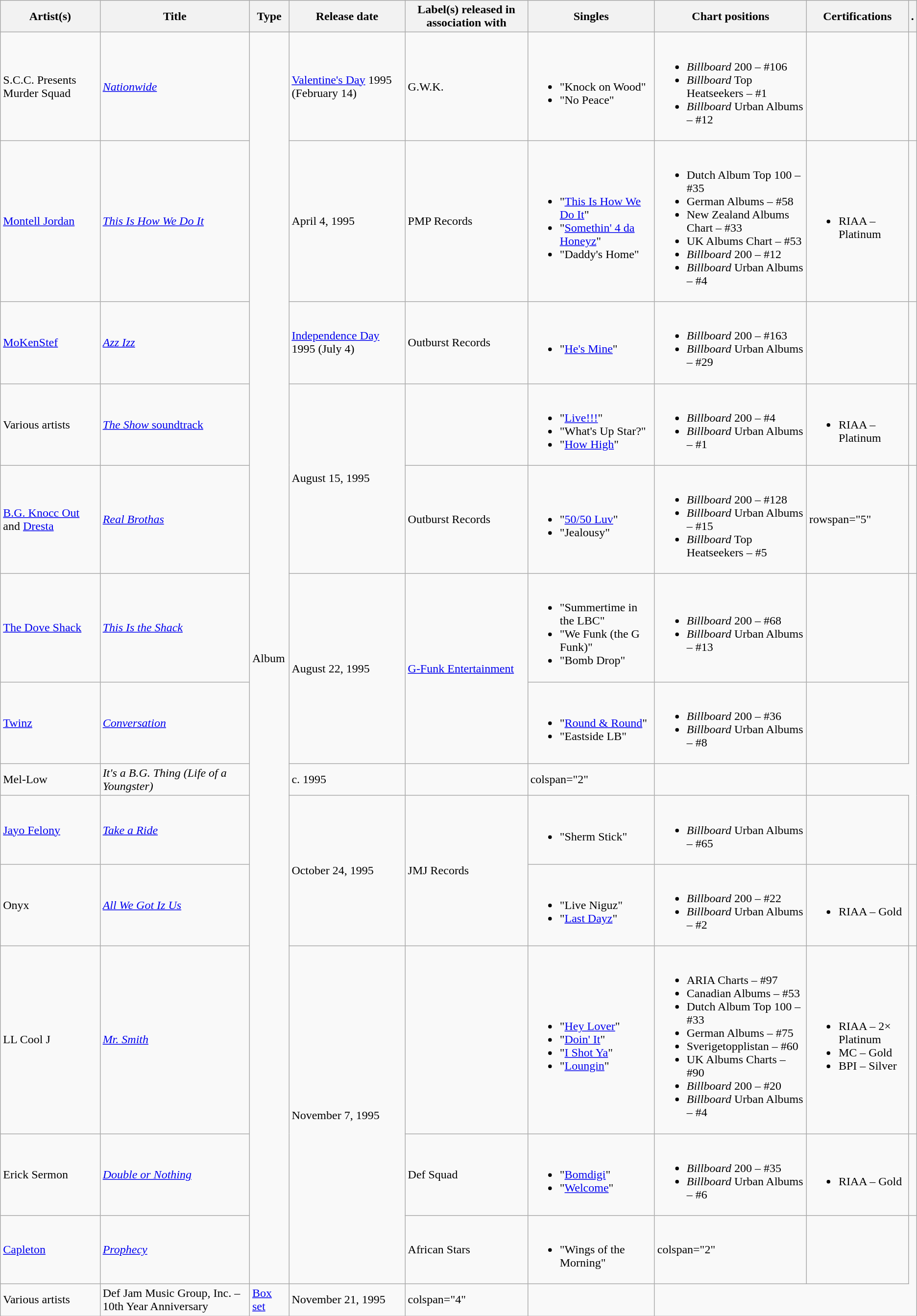<table class="wikitable">
<tr>
<th>Artist(s)</th>
<th>Title</th>
<th>Type</th>
<th>Release date</th>
<th>Label(s) released in association with</th>
<th>Singles</th>
<th>Chart positions</th>
<th>Certifications</th>
<th>.</th>
</tr>
<tr>
<td>S.C.C. Presents Murder Squad</td>
<td><em><a href='#'>Nationwide</a></em></td>
<td rowspan="13">Album</td>
<td><a href='#'>Valentine's Day</a> 1995 (February 14)</td>
<td>G.W.K.</td>
<td><br><ul><li>"Knock on Wood"</li><li>"No Peace"</li></ul></td>
<td><br><ul><li><em>Billboard</em> 200 – #106</li><li><em>Billboard</em> Top Heatseekers – #1</li><li><em>Billboard</em> Urban Albums – #12</li></ul></td>
<td></td>
<td></td>
</tr>
<tr>
<td><a href='#'>Montell Jordan</a></td>
<td><a href='#'><em>This Is How We Do It</em></a></td>
<td>April 4, 1995</td>
<td>PMP Records</td>
<td><br><ul><li>"<a href='#'>This Is How We Do It</a>"</li><li>"<a href='#'>Somethin' 4 da Honeyz</a>"</li><li>"Daddy's Home"</li></ul></td>
<td><br><ul><li>Dutch Album Top 100 – #35</li><li>German Albums – #58</li><li>New Zealand Albums Chart – #33</li><li>UK Albums Chart – #53</li><li><em>Billboard</em> 200 – #12</li><li><em>Billboard</em> Urban Albums – #4</li></ul></td>
<td><br><ul><li>RIAA – Platinum</li></ul></td>
<td></td>
</tr>
<tr>
<td><a href='#'>MoKenStef</a></td>
<td><em><a href='#'>Azz Izz</a></em></td>
<td><a href='#'>Independence Day</a> 1995 (July 4)</td>
<td>Outburst Records</td>
<td><br><ul><li>"<a href='#'>He's Mine</a>"</li></ul></td>
<td><br><ul><li><em>Billboard</em> 200 – #163</li><li><em>Billboard</em> Urban Albums – #29</li></ul></td>
<td></td>
<td></td>
</tr>
<tr>
<td>Various artists</td>
<td><a href='#'><em>The Show</em> soundtrack</a></td>
<td rowspan="2">August 15, 1995</td>
<td></td>
<td><br><ul><li>"<a href='#'>Live!!!</a>"</li><li>"What's Up Star?"</li><li>"<a href='#'>How High</a>"</li></ul></td>
<td><br><ul><li><em>Billboard</em> 200 – #4</li><li><em>Billboard</em> Urban Albums – #1</li></ul></td>
<td><br><ul><li>RIAA – Platinum</li></ul></td>
<td></td>
</tr>
<tr>
<td><a href='#'>B.G. Knocc Out</a> and <a href='#'>Dresta</a></td>
<td><em><a href='#'>Real Brothas</a></em></td>
<td>Outburst Records</td>
<td><br><ul><li>"<a href='#'>50/50 Luv</a>"</li><li>"Jealousy"</li></ul></td>
<td><br><ul><li><em>Billboard</em> 200 – #128</li><li><em>Billboard</em> Urban Albums – #15</li><li><em>Billboard</em> Top Heatseekers – #5</li></ul></td>
<td>rowspan="5" </td>
<td></td>
</tr>
<tr>
<td><a href='#'>The Dove Shack</a></td>
<td><em><a href='#'>This Is the Shack</a></em></td>
<td rowspan="2">August 22, 1995</td>
<td rowspan="2"><a href='#'>G-Funk Entertainment</a></td>
<td><br><ul><li>"Summertime in the LBC"</li><li>"We Funk (the G Funk)"</li><li>"Bomb Drop"</li></ul></td>
<td><br><ul><li><em>Billboard</em> 200 – #68</li><li><em>Billboard</em> Urban Albums – #13</li></ul></td>
<td></td>
</tr>
<tr>
<td><a href='#'>Twinz</a></td>
<td><a href='#'><em>Conversation</em></a></td>
<td><br><ul><li>"<a href='#'>Round & Round</a>"</li><li>"Eastside LB"</li></ul></td>
<td><br><ul><li><em>Billboard</em> 200 – #36</li><li><em>Billboard</em> Urban Albums – #8</li></ul></td>
<td></td>
</tr>
<tr>
<td>Mel-Low</td>
<td><em>It's a B.G. Thing (Life of a Youngster)</em></td>
<td>c. 1995</td>
<td></td>
<td>colspan="2" </td>
<td></td>
</tr>
<tr>
<td><a href='#'>Jayo Felony</a></td>
<td><em><a href='#'>Take a Ride</a></em></td>
<td rowspan="2">October 24, 1995</td>
<td rowspan="2">JMJ Records</td>
<td><br><ul><li>"Sherm Stick"</li></ul></td>
<td><br><ul><li><em>Billboard</em> Urban Albums – #65</li></ul></td>
<td></td>
</tr>
<tr>
<td>Onyx</td>
<td><em><a href='#'>All We Got Iz Us</a></em></td>
<td><br><ul><li>"Live Niguz"</li><li>"<a href='#'>Last Dayz</a>"</li></ul></td>
<td><br><ul><li><em>Billboard</em> 200 – #22</li><li><em>Billboard</em> Urban Albums – #2</li></ul></td>
<td><br><ul><li>RIAA – Gold</li></ul></td>
<td></td>
</tr>
<tr>
<td>LL Cool J</td>
<td><a href='#'><em>Mr. Smith</em></a></td>
<td rowspan="3">November 7, 1995</td>
<td></td>
<td><br><ul><li>"<a href='#'>Hey Lover</a>"</li><li>"<a href='#'>Doin' It</a>"</li><li>"<a href='#'>I Shot Ya</a>"</li><li>"<a href='#'>Loungin</a>"</li></ul></td>
<td><br><ul><li>ARIA Charts – #97</li><li>Canadian Albums – #53</li><li>Dutch Album Top 100 – #33</li><li>German Albums – #75</li><li>Sverigetopplistan – #60</li><li>UK Albums Charts – #90</li><li><em>Billboard</em> 200 – #20</li><li><em>Billboard</em> Urban Albums – #4</li></ul></td>
<td><br><ul><li>RIAA – 2× Platinum</li><li>MC – Gold</li><li>BPI – Silver</li></ul></td>
<td></td>
</tr>
<tr>
<td>Erick Sermon</td>
<td><a href='#'><em>Double or Nothing</em></a></td>
<td>Def Squad</td>
<td><br><ul><li>"<a href='#'>Bomdigi</a>"</li><li>"<a href='#'>Welcome</a>"</li></ul></td>
<td><br><ul><li><em>Billboard</em> 200 – #35</li><li><em>Billboard</em> Urban Albums – #6</li></ul></td>
<td><br><ul><li>RIAA – Gold</li></ul></td>
<td></td>
</tr>
<tr>
<td><a href='#'>Capleton</a></td>
<td><a href='#'><em>Prophecy</em></a></td>
<td>African Stars</td>
<td><br><ul><li>"Wings of the Morning"</li></ul></td>
<td>colspan="2" </td>
<td></td>
</tr>
<tr>
<td>Various artists</td>
<td>Def Jam Music Group, Inc. – 10th Year Anniversary</td>
<td><a href='#'>Box set</a></td>
<td>November 21, 1995</td>
<td>colspan="4" </td>
<td></td>
</tr>
</table>
